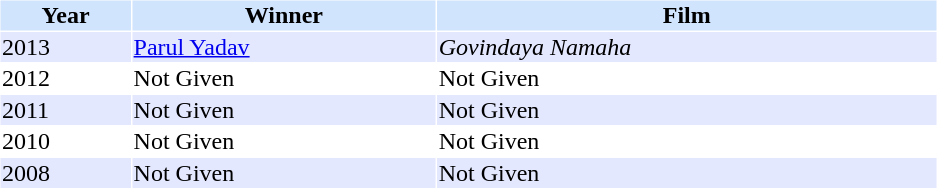<table cellspacing="1" cellpadding="1" border="0" width="50%">
<tr bgcolor="#d1e4fd">
<th>Year</th>
<th>Winner</th>
<th>Film</th>
</tr>
<tr bgcolor="#e4e8ff">
<td>2013</td>
<td><a href='#'>Parul Yadav</a></td>
<td><em>Govindaya Namaha</em></td>
</tr>
<tr>
<td>2012</td>
<td>Not Given</td>
<td>Not Given</td>
<td></td>
</tr>
<tr bgcolor="#e4e8ff">
<td>2011</td>
<td>Not Given</td>
<td>Not Given</td>
</tr>
<tr>
<td>2010</td>
<td>Not Given</td>
<td>Not Given</td>
</tr>
<tr bgcolor="#e4e8ff">
<td>2008</td>
<td>Not Given</td>
<td>Not Given</td>
</tr>
</table>
